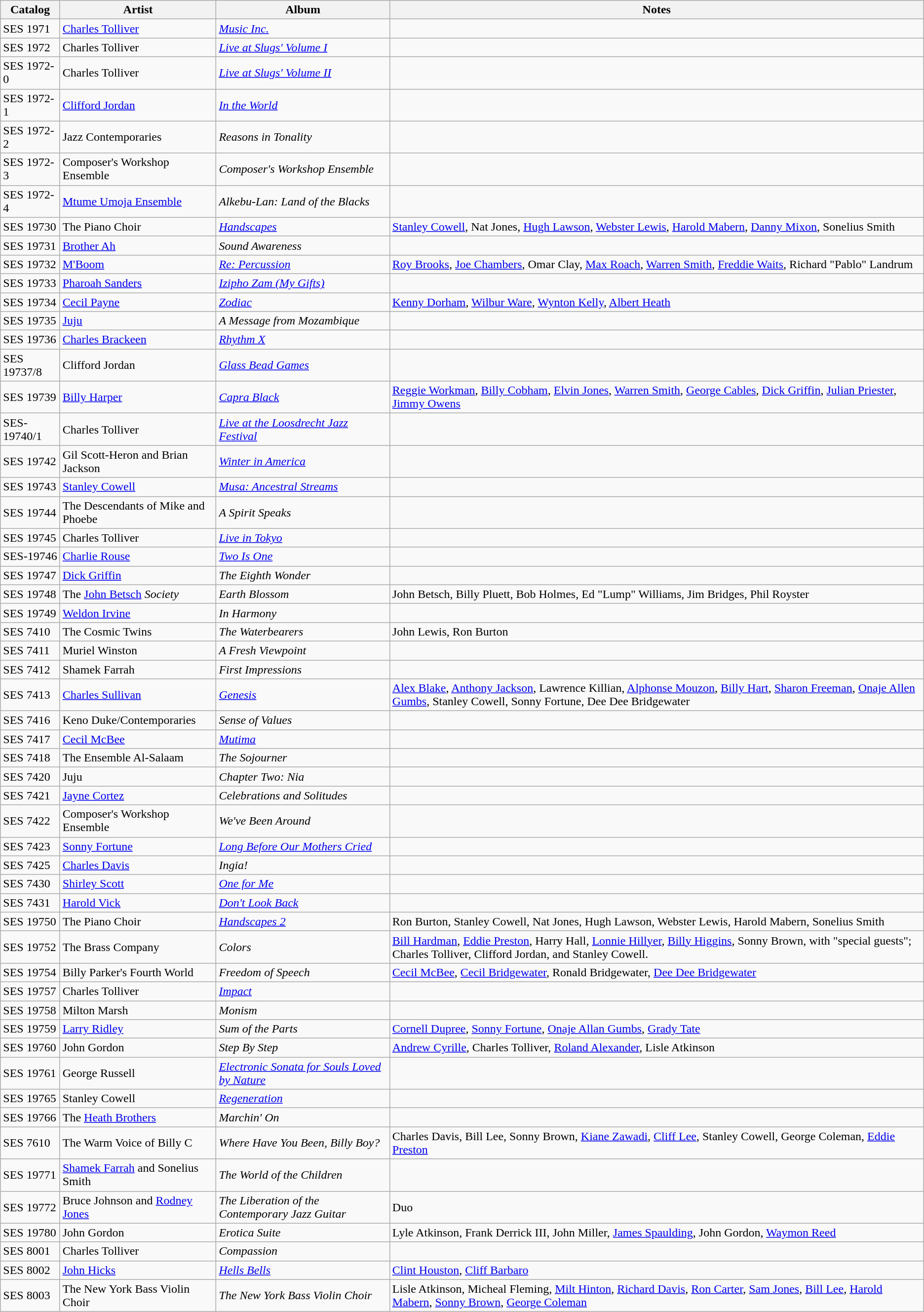<table class="wikitable sortable">
<tr ">
<th>Catalog</th>
<th>Artist</th>
<th>Album</th>
<th>Notes</th>
</tr>
<tr>
<td>SES 1971</td>
<td><a href='#'>Charles Tolliver</a></td>
<td><em><a href='#'>Music Inc.</a></em></td>
<td></td>
</tr>
<tr>
<td>SES 1972</td>
<td>Charles Tolliver</td>
<td><em><a href='#'>Live at Slugs' Volume I</a></em></td>
<td></td>
</tr>
<tr>
<td>SES 1972-0</td>
<td>Charles Tolliver</td>
<td><em><a href='#'>Live at Slugs' Volume II</a></em></td>
<td></td>
</tr>
<tr>
<td>SES 1972-1</td>
<td><a href='#'>Clifford Jordan</a></td>
<td><em><a href='#'>In the World</a></em></td>
<td></td>
</tr>
<tr>
<td>SES 1972-2</td>
<td>Jazz Contemporaries</td>
<td><em>Reasons in Tonality</em></td>
<td></td>
</tr>
<tr>
<td>SES 1972-3</td>
<td>Composer's Workshop Ensemble</td>
<td><em>Composer's Workshop Ensemble</em></td>
<td></td>
</tr>
<tr>
<td>SES 1972-4</td>
<td><a href='#'>Mtume Umoja Ensemble</a></td>
<td><em>Alkebu-Lan: Land of the Blacks</em></td>
<td></td>
</tr>
<tr>
<td>SES 19730</td>
<td>The Piano Choir</td>
<td><em><a href='#'>Handscapes</a></em></td>
<td><a href='#'>Stanley Cowell</a>, Nat Jones, <a href='#'>Hugh Lawson</a>, <a href='#'>Webster Lewis</a>, <a href='#'>Harold Mabern</a>, <a href='#'>Danny Mixon</a>, Sonelius Smith</td>
</tr>
<tr>
<td>SES 19731</td>
<td><a href='#'>Brother Ah</a></td>
<td><em>Sound Awareness</em></td>
<td></td>
</tr>
<tr>
<td>SES 19732</td>
<td><a href='#'>M'Boom</a></td>
<td><em><a href='#'>Re: Percussion</a></em></td>
<td><a href='#'>Roy Brooks</a>, <a href='#'>Joe Chambers</a>, Omar Clay, <a href='#'>Max Roach</a>, <a href='#'>Warren Smith</a>, <a href='#'>Freddie Waits</a>, Richard "Pablo" Landrum</td>
</tr>
<tr>
<td>SES 19733</td>
<td><a href='#'>Pharoah Sanders</a></td>
<td><em><a href='#'>Izipho Zam (My Gifts)</a></em></td>
<td></td>
</tr>
<tr>
<td>SES 19734</td>
<td><a href='#'>Cecil Payne</a></td>
<td><em><a href='#'>Zodiac</a></em></td>
<td><a href='#'>Kenny Dorham</a>, <a href='#'>Wilbur Ware</a>, <a href='#'>Wynton Kelly</a>, <a href='#'>Albert Heath</a></td>
</tr>
<tr>
<td>SES 19735</td>
<td><a href='#'>Juju</a></td>
<td><em>A Message from Mozambique</em></td>
<td></td>
</tr>
<tr>
<td>SES 19736</td>
<td><a href='#'>Charles Brackeen</a></td>
<td><em><a href='#'>Rhythm X</a></em></td>
<td></td>
</tr>
<tr>
<td>SES 19737/8</td>
<td>Clifford Jordan</td>
<td><em><a href='#'>Glass Bead Games</a></em></td>
<td></td>
</tr>
<tr>
<td>SES 19739</td>
<td><a href='#'>Billy Harper</a></td>
<td><em><a href='#'>Capra Black</a></em></td>
<td><a href='#'>Reggie Workman</a>, <a href='#'>Billy Cobham</a>, <a href='#'>Elvin Jones</a>, <a href='#'>Warren Smith</a>, <a href='#'>George Cables</a>, <a href='#'>Dick Griffin</a>, <a href='#'>Julian Priester</a>, <a href='#'>Jimmy Owens</a></td>
</tr>
<tr>
<td>SES-19740/1</td>
<td>Charles Tolliver</td>
<td><em><a href='#'>Live at the Loosdrecht Jazz Festival</a></em></td>
<td></td>
</tr>
<tr>
<td>SES 19742</td>
<td>Gil Scott-Heron and Brian Jackson</td>
<td><em><a href='#'>Winter in America</a></em></td>
<td></td>
</tr>
<tr>
<td>SES 19743</td>
<td><a href='#'>Stanley Cowell</a></td>
<td><em><a href='#'>Musa: Ancestral Streams</a></em></td>
<td></td>
</tr>
<tr>
<td>SES 19744</td>
<td>The Descendants of Mike and Phoebe</td>
<td><em>A Spirit Speaks</em></td>
<td></td>
</tr>
<tr>
<td>SES 19745</td>
<td>Charles Tolliver</td>
<td><em><a href='#'>Live in Tokyo</a></em></td>
<td></td>
</tr>
<tr>
<td>SES-19746</td>
<td><a href='#'>Charlie Rouse</a></td>
<td><em><a href='#'>Two Is One</a></em></td>
<td></td>
</tr>
<tr>
<td>SES 19747</td>
<td><a href='#'>Dick Griffin</a></td>
<td><em>The Eighth Wonder</em></td>
<td></td>
</tr>
<tr>
<td>SES 19748</td>
<td>The <a href='#'>John Betsch</a> <em>Society</em></td>
<td><em>Earth Blossom</em></td>
<td>John Betsch, Billy Pluett, Bob Holmes, Ed "Lump" Williams, Jim Bridges, Phil Royster</td>
</tr>
<tr>
<td>SES 19749</td>
<td><a href='#'>Weldon Irvine</a></td>
<td><em>In Harmony</em></td>
<td></td>
</tr>
<tr>
<td>SES 7410</td>
<td>The Cosmic Twins</td>
<td><em>The Waterbearers</em></td>
<td>John Lewis, Ron Burton</td>
</tr>
<tr>
<td>SES 7411</td>
<td>Muriel Winston</td>
<td><em>A Fresh Viewpoint</em></td>
<td></td>
</tr>
<tr>
<td>SES 7412</td>
<td>Shamek Farrah</td>
<td><em>First Impressions</em></td>
<td></td>
</tr>
<tr>
<td>SES 7413</td>
<td><a href='#'>Charles Sullivan</a></td>
<td><em><a href='#'>Genesis</a></em></td>
<td><a href='#'>Alex Blake</a>, <a href='#'>Anthony Jackson</a>, Lawrence Killian, <a href='#'>Alphonse Mouzon</a>, <a href='#'>Billy Hart</a>, <a href='#'>Sharon Freeman</a>, <a href='#'>Onaje Allen Gumbs</a>, Stanley Cowell, Sonny Fortune, Dee Dee Bridgewater</td>
</tr>
<tr>
<td>SES 7416</td>
<td>Keno Duke/Contemporaries</td>
<td><em>Sense of Values</em></td>
<td></td>
</tr>
<tr>
<td>SES 7417</td>
<td><a href='#'>Cecil McBee</a></td>
<td><em><a href='#'>Mutima</a></em></td>
<td></td>
</tr>
<tr>
<td>SES 7418</td>
<td>The Ensemble Al-Salaam</td>
<td><em>The Sojourner</em></td>
<td></td>
</tr>
<tr>
<td>SES 7420</td>
<td>Juju</td>
<td><em>Chapter Two: Nia</em></td>
<td></td>
</tr>
<tr>
<td>SES 7421</td>
<td><a href='#'>Jayne Cortez</a></td>
<td><em>Celebrations and Solitudes</em></td>
<td></td>
</tr>
<tr>
<td>SES 7422</td>
<td>Composer's Workshop Ensemble</td>
<td><em>We've Been Around</em></td>
<td></td>
</tr>
<tr>
<td>SES 7423</td>
<td><a href='#'>Sonny Fortune</a></td>
<td><em><a href='#'>Long Before Our Mothers Cried</a></em></td>
<td></td>
</tr>
<tr>
<td>SES 7425</td>
<td><a href='#'>Charles Davis</a></td>
<td><em>Ingia!</em></td>
<td></td>
</tr>
<tr>
<td>SES 7430</td>
<td><a href='#'>Shirley Scott</a></td>
<td><em><a href='#'>One for Me</a></em></td>
<td></td>
</tr>
<tr>
<td>SES 7431</td>
<td><a href='#'>Harold Vick</a></td>
<td><em><a href='#'>Don't Look Back</a></em></td>
<td></td>
</tr>
<tr>
<td>SES 19750</td>
<td>The Piano Choir</td>
<td><em><a href='#'>Handscapes 2</a></em></td>
<td>Ron Burton, Stanley Cowell, Nat Jones, Hugh Lawson, Webster Lewis, Harold Mabern, Sonelius Smith</td>
</tr>
<tr>
<td>SES 19752</td>
<td>The Brass Company</td>
<td><em>Colors</em></td>
<td><a href='#'>Bill Hardman</a>, <a href='#'>Eddie Preston</a>, Harry Hall, <a href='#'>Lonnie Hillyer</a>, <a href='#'>Billy Higgins</a>, Sonny Brown, with "special guests"; Charles Tolliver, Clifford Jordan, and Stanley Cowell.</td>
</tr>
<tr>
<td>SES 19754</td>
<td>Billy Parker's Fourth World</td>
<td><em>Freedom of Speech</em></td>
<td><a href='#'>Cecil McBee</a>, <a href='#'>Cecil Bridgewater</a>, Ronald Bridgewater, <a href='#'>Dee Dee Bridgewater</a></td>
</tr>
<tr>
<td>SES 19757</td>
<td>Charles Tolliver</td>
<td><em><a href='#'>Impact</a></em></td>
<td></td>
</tr>
<tr>
<td>SES 19758</td>
<td>Milton Marsh</td>
<td><em> Monism</em></td>
<td></td>
</tr>
<tr>
<td>SES 19759</td>
<td><a href='#'>Larry Ridley</a></td>
<td><em>Sum of the Parts</em></td>
<td><a href='#'>Cornell Dupree</a>, <a href='#'>Sonny Fortune</a>, <a href='#'>Onaje Allan Gumbs</a>, <a href='#'>Grady Tate</a></td>
</tr>
<tr>
<td>SES 19760</td>
<td>John Gordon</td>
<td><em>Step By Step</em></td>
<td><a href='#'>Andrew Cyrille</a>, Charles Tolliver, <a href='#'>Roland Alexander</a>, Lisle Atkinson</td>
</tr>
<tr>
<td>SES 19761</td>
<td>George Russell</td>
<td><em><a href='#'>Electronic Sonata for Souls Loved by Nature</a></em></td>
<td></td>
</tr>
<tr>
<td>SES 19765</td>
<td>Stanley Cowell</td>
<td><em><a href='#'>Regeneration</a></em></td>
<td></td>
</tr>
<tr>
<td>SES 19766</td>
<td>The <a href='#'>Heath Brothers</a></td>
<td><em>Marchin' On</em></td>
<td></td>
</tr>
<tr>
<td>SES 7610</td>
<td>The Warm Voice of Billy C</td>
<td><em>Where Have You Been, Billy Boy?</em></td>
<td>Charles Davis, Bill Lee, Sonny Brown, <a href='#'>Kiane Zawadi</a>, <a href='#'>Cliff Lee</a>, Stanley Cowell, George Coleman, <a href='#'>Eddie Preston</a></td>
</tr>
<tr>
<td>SES 19771</td>
<td><a href='#'>Shamek Farrah</a> and Sonelius Smith</td>
<td><em>The World of the Children</em></td>
<td></td>
</tr>
<tr>
<td>SES 19772</td>
<td>Bruce Johnson and <a href='#'>Rodney Jones</a></td>
<td><em>The Liberation of the Contemporary Jazz Guitar</em></td>
<td>Duo</td>
</tr>
<tr>
<td>SES 19780</td>
<td>John Gordon</td>
<td><em>Erotica Suite</em></td>
<td>Lyle Atkinson, Frank Derrick III, John Miller, <a href='#'>James Spaulding</a>, John Gordon, <a href='#'>Waymon Reed</a></td>
</tr>
<tr>
<td>SES 8001</td>
<td>Charles Tolliver</td>
<td><em>Compassion</em></td>
<td></td>
</tr>
<tr>
<td>SES 8002</td>
<td><a href='#'>John Hicks</a></td>
<td><em><a href='#'>Hells Bells</a></em></td>
<td><a href='#'>Clint Houston</a>, <a href='#'>Cliff Barbaro</a></td>
</tr>
<tr>
<td>SES 8003</td>
<td>The New York Bass Violin Choir</td>
<td><em>The New York Bass Violin Choir</em></td>
<td>Lisle Atkinson, Micheal Fleming, <a href='#'>Milt Hinton</a>, <a href='#'>Richard Davis</a>, <a href='#'>Ron Carter</a>, <a href='#'>Sam Jones</a>, <a href='#'>Bill Lee</a>, <a href='#'>Harold Mabern</a>, <a href='#'>Sonny Brown</a>, <a href='#'>George Coleman</a></td>
</tr>
</table>
